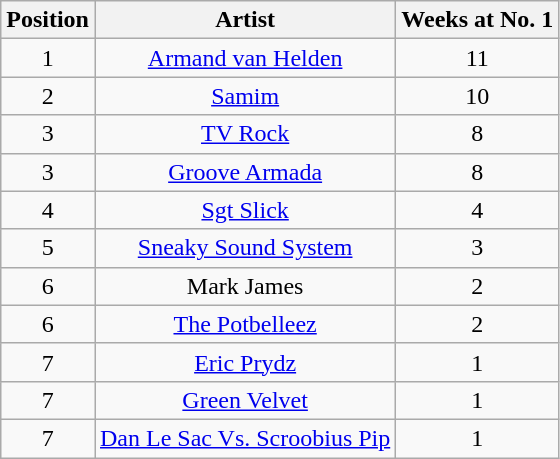<table class="wikitable">
<tr>
<th style="text-align: center;">Position</th>
<th style="text-align: center;">Artist</th>
<th style="text-align: center;">Weeks at No. 1</th>
</tr>
<tr>
<td style="text-align: center;">1</td>
<td style="text-align: center;"><a href='#'>Armand van Helden</a></td>
<td style="text-align: center;">11</td>
</tr>
<tr>
<td style="text-align: center;">2</td>
<td style="text-align: center;"><a href='#'>Samim</a></td>
<td style="text-align: center;">10</td>
</tr>
<tr>
<td style="text-align: center;">3</td>
<td style="text-align: center;"><a href='#'>TV Rock</a></td>
<td style="text-align: center;">8</td>
</tr>
<tr>
<td style="text-align: center;">3</td>
<td style="text-align: center;"><a href='#'>Groove Armada</a></td>
<td style="text-align: center;">8</td>
</tr>
<tr>
<td style="text-align: center;">4</td>
<td style="text-align: center;"><a href='#'>Sgt Slick</a></td>
<td style="text-align: center;">4</td>
</tr>
<tr>
<td style="text-align: center;">5</td>
<td style="text-align: center;"><a href='#'>Sneaky Sound System</a></td>
<td style="text-align: center;">3</td>
</tr>
<tr>
<td style="text-align: center;">6</td>
<td style="text-align: center;">Mark James</td>
<td style="text-align: center;">2</td>
</tr>
<tr>
<td style="text-align: center;">6</td>
<td style="text-align: center;"><a href='#'>The Potbelleez</a></td>
<td style="text-align: center;">2</td>
</tr>
<tr>
<td style="text-align: center;">7</td>
<td style="text-align: center;"><a href='#'>Eric Prydz</a></td>
<td style="text-align: center;">1</td>
</tr>
<tr>
<td style="text-align: center;">7</td>
<td style="text-align: center;"><a href='#'>Green Velvet</a></td>
<td style="text-align: center;">1</td>
</tr>
<tr>
<td style="text-align: center;">7</td>
<td style="text-align: center;"><a href='#'>Dan Le Sac Vs. Scroobius Pip</a></td>
<td style="text-align: center;">1</td>
</tr>
</table>
